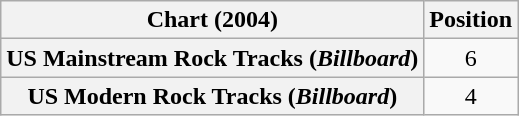<table class="wikitable plainrowheaders" style="text-align:center">
<tr>
<th>Chart (2004)</th>
<th>Position</th>
</tr>
<tr>
<th scope="row">US Mainstream Rock Tracks (<em>Billboard</em>)</th>
<td>6</td>
</tr>
<tr>
<th scope="row">US Modern Rock Tracks (<em>Billboard</em>)</th>
<td>4</td>
</tr>
</table>
